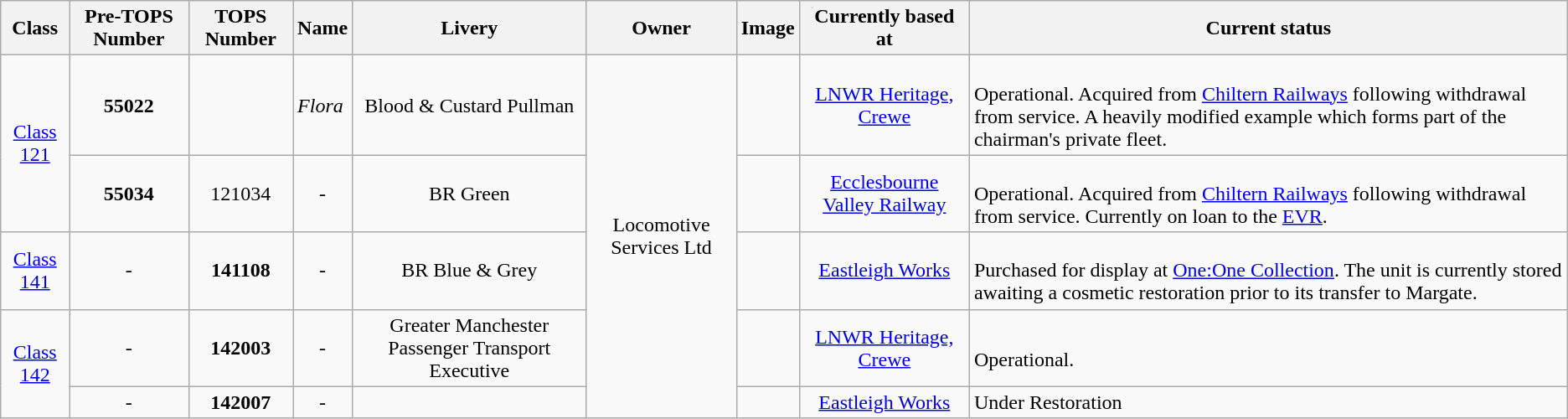<table class="wikitable">
<tr>
<th>Class</th>
<th>Pre-TOPS Number</th>
<th>TOPS Number</th>
<th>Name</th>
<th>Livery</th>
<th>Owner</th>
<th>Image</th>
<th>Currently based at</th>
<th>Current status</th>
</tr>
<tr>
<td rowspan="2" style="text-align:center;"><a href='#'>Class 121</a></td>
<td style="text-align:center;"><strong>55022</strong></td>
<td style="text-align:center;"></td>
<td><em>Flora</em></td>
<td style="text-align:center;">Blood & Custard Pullman</td>
<td rowspan="5" style="text-align:center;">Locomotive Services Ltd</td>
<td></td>
<td style="text-align:center;"><a href='#'>LNWR Heritage, Crewe</a></td>
<td><br>Operational. Acquired from <a href='#'>Chiltern Railways</a> following withdrawal from service. A heavily modified example which forms part of the chairman's private fleet.</td>
</tr>
<tr>
<td style="text-align:center;"><strong>55034</strong></td>
<td style="text-align:center;">121034</td>
<td style="text-align:center;">-</td>
<td style="text-align:center;">BR Green</td>
<td></td>
<td style="text-align:center;"><a href='#'>Ecclesbourne Valley Railway</a></td>
<td><br>Operational. Acquired from <a href='#'>Chiltern Railways</a> following withdrawal from service. Currently on loan to the <a href='#'>EVR</a>.</td>
</tr>
<tr>
<td style="text-align:center;"><a href='#'>Class 141</a></td>
<td style="text-align:center;">-</td>
<td style="text-align:center;"><strong>141108</strong></td>
<td style="text-align:center;">-</td>
<td style="text-align:center;">BR Blue & Grey</td>
<td></td>
<td style="text-align:center;"><a href='#'>Eastleigh Works</a></td>
<td><br>Purchased for display at <a href='#'>One:One Collection</a>. The unit is currently stored awaiting a cosmetic restoration prior to its transfer to Margate.</td>
</tr>
<tr>
<td rowspan="2" style="text-align:center;"><a href='#'>Class 142</a></td>
<td style="text-align:center;">-</td>
<td style="text-align:center;"><strong>142003</strong></td>
<td style="text-align:center;">-</td>
<td style="text-align:center;">Greater Manchester Passenger Transport Executive </td>
<td></td>
<td style="text-align:center;"><a href='#'>LNWR Heritage, Crewe</a></td>
<td><br>Operational.</td>
</tr>
<tr>
<td style="text-align:center;">-</td>
<td style="text-align:center;"><strong>142007</strong></td>
<td style="text-align:center;">-</td>
<td style="text-align:center;"></td>
<td></td>
<td style="text-align:center;"><a href='#'>Eastleigh Works</a></td>
<td>Under Restoration</td>
</tr>
</table>
